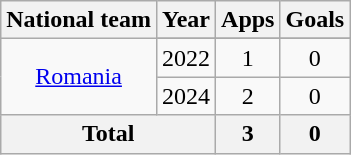<table class="wikitable" style="text-align: center;">
<tr>
<th>National team</th>
<th>Year</th>
<th>Apps</th>
<th>Goals</th>
</tr>
<tr>
<td rowspan="3"><a href='#'>Romania</a></td>
</tr>
<tr>
<td>2022</td>
<td>1</td>
<td>0</td>
</tr>
<tr>
<td>2024</td>
<td>2</td>
<td>0</td>
</tr>
<tr>
<th colspan=2>Total</th>
<th>3</th>
<th>0</th>
</tr>
</table>
